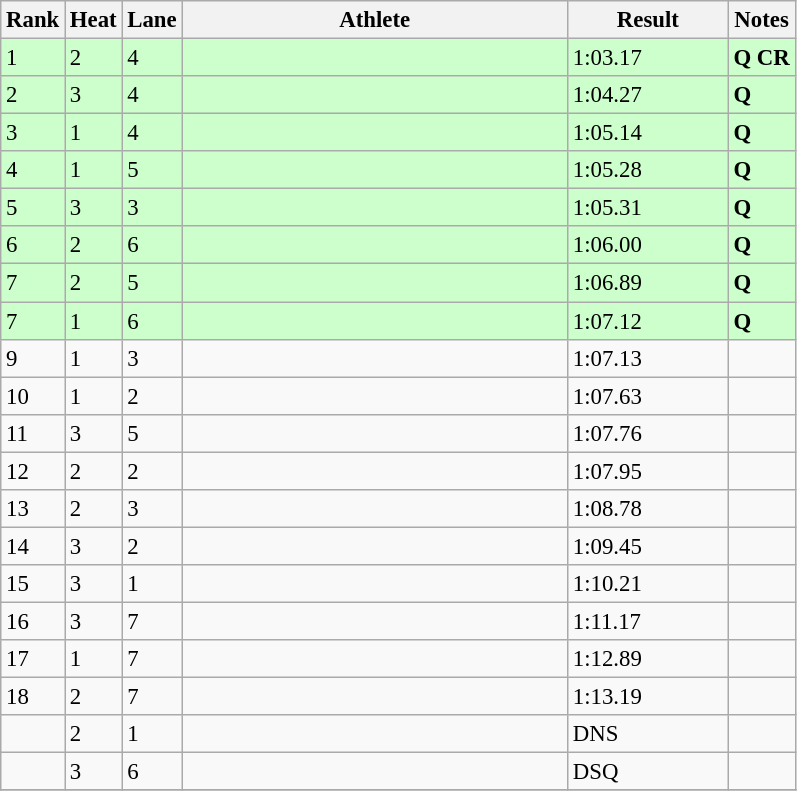<table class="wikitable" style="font-size:95%" style="width:35em;" style="text-align:center">
<tr>
<th>Rank</th>
<th>Heat</th>
<th>Lane</th>
<th width=250>Athlete</th>
<th width=100>Result</th>
<th>Notes</th>
</tr>
<tr bgcolor=ccffcc>
<td>1</td>
<td>2</td>
<td>4</td>
<td align=left></td>
<td>1:03.17</td>
<td><strong>Q CR</strong></td>
</tr>
<tr bgcolor=ccffcc>
<td>2</td>
<td>3</td>
<td>4</td>
<td align=left></td>
<td>1:04.27</td>
<td><strong>Q</strong></td>
</tr>
<tr bgcolor=ccffcc>
<td>3</td>
<td>1</td>
<td>4</td>
<td align=left></td>
<td>1:05.14</td>
<td><strong>Q</strong></td>
</tr>
<tr bgcolor=ccffcc>
<td>4</td>
<td>1</td>
<td>5</td>
<td align=left></td>
<td>1:05.28</td>
<td><strong>Q</strong></td>
</tr>
<tr bgcolor=ccffcc>
<td>5</td>
<td>3</td>
<td>3</td>
<td align=left></td>
<td>1:05.31</td>
<td><strong>Q</strong></td>
</tr>
<tr bgcolor=ccffcc>
<td>6</td>
<td>2</td>
<td>6</td>
<td align=left></td>
<td>1:06.00</td>
<td><strong>Q</strong></td>
</tr>
<tr bgcolor=ccffcc>
<td>7</td>
<td>2</td>
<td>5</td>
<td align=left></td>
<td>1:06.89</td>
<td><strong>Q</strong></td>
</tr>
<tr bgcolor=ccffcc>
<td>7</td>
<td>1</td>
<td>6</td>
<td align=left></td>
<td>1:07.12</td>
<td><strong>Q</strong></td>
</tr>
<tr>
<td>9</td>
<td>1</td>
<td>3</td>
<td align=left></td>
<td>1:07.13</td>
<td></td>
</tr>
<tr>
<td>10</td>
<td>1</td>
<td>2</td>
<td align=left></td>
<td>1:07.63</td>
<td></td>
</tr>
<tr>
<td>11</td>
<td>3</td>
<td>5</td>
<td align=left></td>
<td>1:07.76</td>
<td></td>
</tr>
<tr>
<td>12</td>
<td>2</td>
<td>2</td>
<td align=left></td>
<td>1:07.95</td>
<td></td>
</tr>
<tr>
<td>13</td>
<td>2</td>
<td>3</td>
<td align=left></td>
<td>1:08.78</td>
<td></td>
</tr>
<tr>
<td>14</td>
<td>3</td>
<td>2</td>
<td align=left></td>
<td>1:09.45</td>
<td></td>
</tr>
<tr>
<td>15</td>
<td>3</td>
<td>1</td>
<td align=left></td>
<td>1:10.21</td>
<td></td>
</tr>
<tr>
<td>16</td>
<td>3</td>
<td>7</td>
<td align=left></td>
<td>1:11.17</td>
<td></td>
</tr>
<tr>
<td>17</td>
<td>1</td>
<td>7</td>
<td align=left></td>
<td>1:12.89</td>
<td></td>
</tr>
<tr>
<td>18</td>
<td>2</td>
<td>7</td>
<td align=left></td>
<td>1:13.19</td>
<td></td>
</tr>
<tr>
<td></td>
<td>2</td>
<td>1</td>
<td align=left></td>
<td>DNS</td>
<td></td>
</tr>
<tr>
<td></td>
<td>3</td>
<td>6</td>
<td align=left></td>
<td>DSQ</td>
<td></td>
</tr>
<tr>
</tr>
</table>
